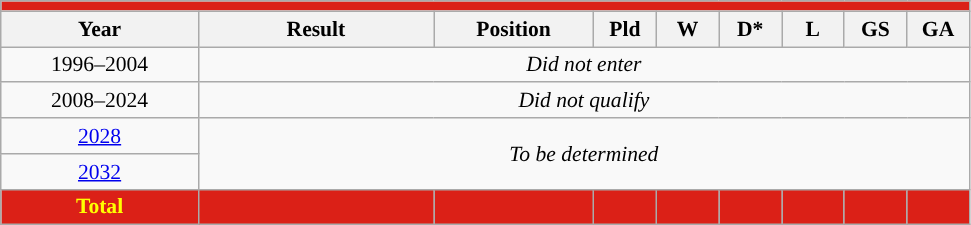<table class="wikitable" style="text-align: center;font-size:90%;">
<tr>
<th colspan="9" style="background: #DB2017; color: #FFFF00;"><a href='#'></a></th>
</tr>
<tr>
<th width=125>Year</th>
<th width=150>Result</th>
<th width=100>Position</th>
<th width=35>Pld</th>
<th width=35>W</th>
<th width=35>D*</th>
<th width=35>L</th>
<th width=35>GS</th>
<th width=35>GA</th>
</tr>
<tr>
<td>1996–2004</td>
<td colspan="8"><em>Did not enter</em></td>
</tr>
<tr>
<td>2008–2024</td>
<td colspan="8"><em>Did not qualify</em></td>
</tr>
<tr>
<td> <a href='#'>2028</a></td>
<td colspan=8 rowspan=2><em>To be determined</em></td>
</tr>
<tr>
<td> <a href='#'>2032</a></td>
</tr>
<tr>
<td colspan=1 style="background: #DB2017; color: #FFFF00;"><strong>Total</strong></td>
<td style="background: #DB2017; color: #FFFF00;"></td>
<td style="background: #DB2017; color: #FFFF00;"></td>
<td style="background: #DB2017; color: #FFFF00;"></td>
<td style="background: #DB2017; color: #FFFF00;"></td>
<td style="background: #DB2017; color: #FFFF00;"></td>
<td style="background: #DB2017; color: #FFFF00;"></td>
<td style="background: #DB2017; color: #FFFF00;"></td>
<td style="background: #DB2017; color: #FFFF00;"></td>
</tr>
</table>
